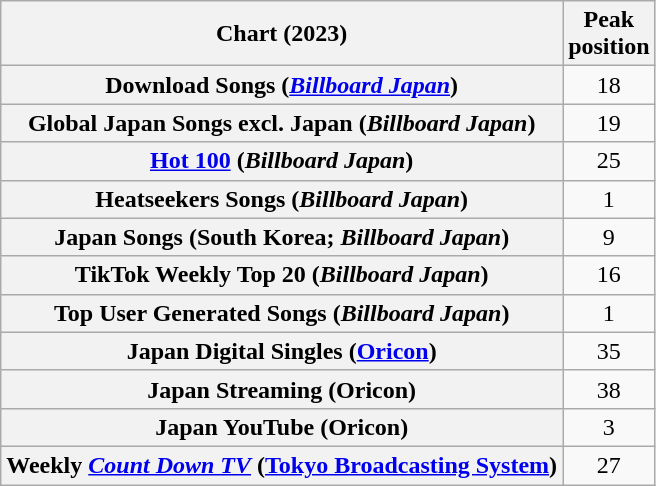<table class="wikitable sortable plainrowheaders" style="text-align:center">
<tr>
<th scope="col">Chart (2023)</th>
<th scope="col">Peak<br>position</th>
</tr>
<tr>
<th scope="row">Download Songs (<em><a href='#'>Billboard Japan</a></em>)</th>
<td>18</td>
</tr>
<tr>
<th scope="row">Global Japan Songs excl. Japan (<em>Billboard Japan</em>)</th>
<td>19</td>
</tr>
<tr>
<th scope="row"><a href='#'>Hot 100</a> (<em>Billboard Japan</em>)</th>
<td>25</td>
</tr>
<tr>
<th scope="row">Heatseekers Songs (<em>Billboard Japan</em>)</th>
<td>1</td>
</tr>
<tr>
<th scope="row">Japan Songs (South Korea; <em>Billboard Japan</em>)</th>
<td>9</td>
</tr>
<tr>
<th scope="row">TikTok Weekly Top 20 (<em>Billboard Japan</em>)</th>
<td>16</td>
</tr>
<tr>
<th scope="row">Top User Generated Songs (<em>Billboard Japan</em>)</th>
<td>1</td>
</tr>
<tr>
<th scope="row">Japan Digital Singles (<a href='#'>Oricon</a>)</th>
<td>35</td>
</tr>
<tr>
<th scope="row">Japan Streaming (Oricon)</th>
<td>38</td>
</tr>
<tr>
<th scope="row">Japan YouTube (Oricon)</th>
<td>3</td>
</tr>
<tr>
<th scope="row">Weekly <em><a href='#'>Count Down TV</a></em> (<a href='#'>Tokyo Broadcasting System</a>)</th>
<td>27</td>
</tr>
</table>
